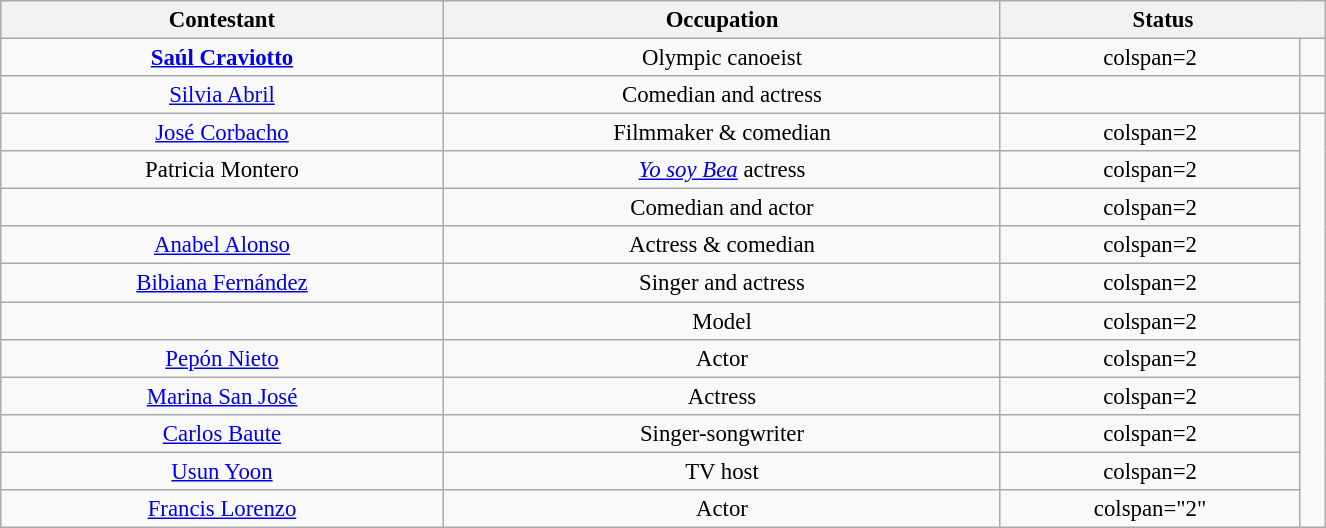<table class="wikitable" style="margin:auto; text-align:center; width:70%; font-size:95%">
<tr>
<th>Contestant</th>
<th>Occupation</th>
<th colspan=2>Status</th>
</tr>
<tr>
<td><strong><a href='#'>Saúl Craviotto</a></strong></td>
<td>Olympic canoeist</td>
<td>colspan=2 </td>
</tr>
<tr>
<td><a href='#'>Silvia Abril</a></td>
<td>Comedian and actress</td>
<td></td>
<td></td>
</tr>
<tr>
<td><a href='#'>José Corbacho</a></td>
<td>Filmmaker & comedian</td>
<td>colspan=2 </td>
</tr>
<tr>
<td>Patricia Montero</td>
<td><em><a href='#'>Yo soy Bea</a></em> actress</td>
<td>colspan=2 </td>
</tr>
<tr>
<td></td>
<td>Comedian and actor</td>
<td>colspan=2 </td>
</tr>
<tr>
<td><a href='#'>Anabel Alonso</a></td>
<td>Actress & comedian</td>
<td>colspan=2 </td>
</tr>
<tr>
<td><a href='#'>Bibiana Fernández</a></td>
<td>Singer and actress</td>
<td>colspan=2 </td>
</tr>
<tr>
<td></td>
<td>Model</td>
<td>colspan=2 </td>
</tr>
<tr>
<td><a href='#'>Pepón Nieto</a></td>
<td>Actor</td>
<td>colspan=2 </td>
</tr>
<tr>
<td><a href='#'>Marina San José</a></td>
<td>Actress</td>
<td>colspan=2 </td>
</tr>
<tr>
<td><a href='#'>Carlos Baute</a></td>
<td>Singer-songwriter</td>
<td>colspan=2 </td>
</tr>
<tr>
<td><a href='#'>Usun Yoon</a></td>
<td>TV host</td>
<td>colspan=2 </td>
</tr>
<tr>
<td><a href='#'>Francis Lorenzo</a></td>
<td>Actor</td>
<td>colspan="2" </td>
</tr>
</table>
